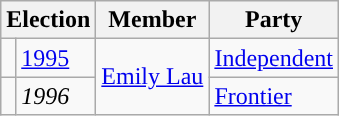<table class="wikitable">
<tr>
<th colspan="2">Election</th>
<th>Member</th>
<th>Party</th>
</tr>
<tr>
<td style="background-color: "></td>
<td><a href='#'>1995</a></td>
<td rowspan="2"><a href='#'>Emily Lau</a></td>
<td><a href='#'>Independent</a></td>
</tr>
<tr>
<td style="background-color: "></td>
<td><em>1996</em></td>
<td><a href='#'>Frontier</a></td>
</tr>
</table>
